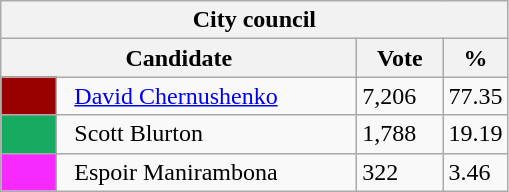<table class="wikitable">
<tr>
<th colspan="4">City council</th>
</tr>
<tr>
<th bgcolor="#DDDDFF" width="230px" colspan="2">Candidate</th>
<th bgcolor="#DDDDFF" width="50px">Vote</th>
<th bgcolor="#DDDDFF" width="30px">%</th>
</tr>
<tr>
<td bgcolor=#990000 width="30px"> </td>
<td>  <a href='#'>David Chernushenko</a></td>
<td>7,206</td>
<td>77.35</td>
</tr>
<tr>
<td bgcolor=#17AB61 width="30px"> </td>
<td>  Scott Blurton</td>
<td>1,788</td>
<td>19.19</td>
</tr>
<tr>
<td bgcolor=#F729FF width="30px"> </td>
<td>  Espoir Manirambona</td>
<td>322</td>
<td>3.46</td>
</tr>
</table>
